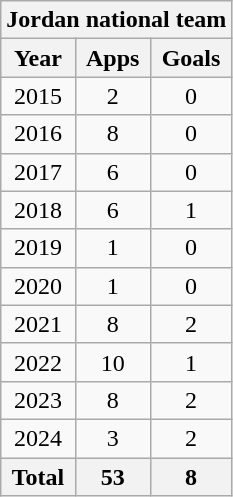<table class="wikitable" style="text-align:center">
<tr>
<th colspan=3>Jordan national team</th>
</tr>
<tr>
<th>Year</th>
<th>Apps</th>
<th>Goals</th>
</tr>
<tr>
<td>2015</td>
<td>2</td>
<td>0</td>
</tr>
<tr>
<td>2016</td>
<td>8</td>
<td>0</td>
</tr>
<tr>
<td>2017</td>
<td>6</td>
<td>0</td>
</tr>
<tr>
<td>2018</td>
<td>6</td>
<td>1</td>
</tr>
<tr>
<td>2019</td>
<td>1</td>
<td>0</td>
</tr>
<tr>
<td>2020</td>
<td>1</td>
<td>0</td>
</tr>
<tr>
<td>2021</td>
<td>8</td>
<td>2</td>
</tr>
<tr>
<td>2022</td>
<td>10</td>
<td>1</td>
</tr>
<tr>
<td>2023</td>
<td>8</td>
<td>2</td>
</tr>
<tr>
<td>2024</td>
<td>3</td>
<td>2</td>
</tr>
<tr>
<th>Total</th>
<th>53</th>
<th>8</th>
</tr>
</table>
